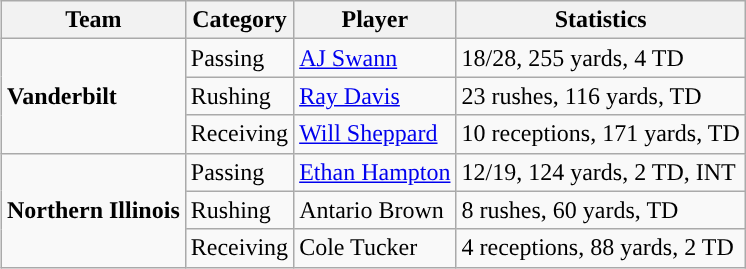<table class="wikitable" style="float: right;">
<tr>
<th>Team</th>
<th>Category</th>
<th>Player</th>
<th>Statistics</th>
</tr>
<tr>
<td rowspan=3><strong>Vanderbilt</strong></td>
<td>Passing</td>
<td><a href='#'>AJ Swann</a></td>
<td>18/28, 255 yards, 4 TD</td>
</tr>
<tr>
<td>Rushing</td>
<td><a href='#'>Ray Davis</a></td>
<td>23 rushes, 116 yards, TD</td>
</tr>
<tr>
<td>Receiving</td>
<td><a href='#'>Will Sheppard</a></td>
<td>10 receptions, 171 yards, TD</td>
</tr>
<tr>
<td rowspan=3><strong>Northern Illinois</strong></td>
<td>Passing</td>
<td><a href='#'>Ethan Hampton</a></td>
<td>12/19, 124 yards, 2 TD, INT</td>
</tr>
<tr>
<td>Rushing</td>
<td>Antario Brown</td>
<td>8 rushes, 60 yards, TD</td>
</tr>
<tr>
<td>Receiving</td>
<td>Cole Tucker</td>
<td>4 receptions, 88 yards, 2 TD</td>
</tr>
</table>
